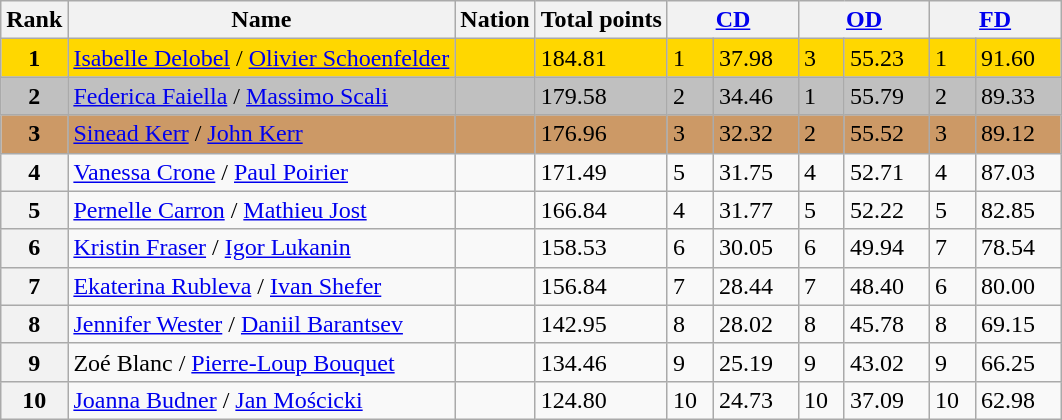<table class="wikitable">
<tr>
<th>Rank</th>
<th>Name</th>
<th>Nation</th>
<th>Total points</th>
<th colspan="2" width="80px"><a href='#'>CD</a></th>
<th colspan="2" width="80px"><a href='#'>OD</a></th>
<th colspan="2" width="80px"><a href='#'>FD</a></th>
</tr>
<tr bgcolor="gold">
<td align="center"><strong>1</strong></td>
<td><a href='#'>Isabelle Delobel</a> / <a href='#'>Olivier Schoenfelder</a></td>
<td></td>
<td>184.81</td>
<td>1</td>
<td>37.98</td>
<td>3</td>
<td>55.23</td>
<td>1</td>
<td>91.60</td>
</tr>
<tr bgcolor="silver">
<td align="center"><strong>2</strong></td>
<td><a href='#'>Federica Faiella</a> / <a href='#'>Massimo Scali</a></td>
<td></td>
<td>179.58</td>
<td>2</td>
<td>34.46</td>
<td>1</td>
<td>55.79</td>
<td>2</td>
<td>89.33</td>
</tr>
<tr bgcolor="cc9966">
<td align="center"><strong>3</strong></td>
<td><a href='#'>Sinead Kerr</a> / <a href='#'>John Kerr</a></td>
<td></td>
<td>176.96</td>
<td>3</td>
<td>32.32</td>
<td>2</td>
<td>55.52</td>
<td>3</td>
<td>89.12</td>
</tr>
<tr>
<th>4</th>
<td><a href='#'>Vanessa Crone</a> / <a href='#'>Paul Poirier</a></td>
<td></td>
<td>171.49</td>
<td>5</td>
<td>31.75</td>
<td>4</td>
<td>52.71</td>
<td>4</td>
<td>87.03</td>
</tr>
<tr>
<th>5</th>
<td><a href='#'>Pernelle Carron</a> / <a href='#'>Mathieu Jost</a></td>
<td></td>
<td>166.84</td>
<td>4</td>
<td>31.77</td>
<td>5</td>
<td>52.22</td>
<td>5</td>
<td>82.85</td>
</tr>
<tr>
<th>6</th>
<td><a href='#'>Kristin Fraser</a> / <a href='#'>Igor Lukanin</a></td>
<td></td>
<td>158.53</td>
<td>6</td>
<td>30.05</td>
<td>6</td>
<td>49.94</td>
<td>7</td>
<td>78.54</td>
</tr>
<tr>
<th>7</th>
<td><a href='#'>Ekaterina Rubleva</a> / <a href='#'>Ivan Shefer</a></td>
<td></td>
<td>156.84</td>
<td>7</td>
<td>28.44</td>
<td>7</td>
<td>48.40</td>
<td>6</td>
<td>80.00</td>
</tr>
<tr>
<th>8</th>
<td><a href='#'>Jennifer Wester</a> / <a href='#'>Daniil Barantsev</a></td>
<td></td>
<td>142.95</td>
<td>8</td>
<td>28.02</td>
<td>8</td>
<td>45.78</td>
<td>8</td>
<td>69.15</td>
</tr>
<tr>
<th>9</th>
<td>Zoé Blanc / <a href='#'>Pierre-Loup Bouquet</a></td>
<td></td>
<td>134.46</td>
<td>9</td>
<td>25.19</td>
<td>9</td>
<td>43.02</td>
<td>9</td>
<td>66.25</td>
</tr>
<tr>
<th>10</th>
<td><a href='#'>Joanna Budner</a> / <a href='#'>Jan Mościcki</a></td>
<td></td>
<td>124.80</td>
<td>10</td>
<td>24.73</td>
<td>10</td>
<td>37.09</td>
<td>10</td>
<td>62.98</td>
</tr>
</table>
